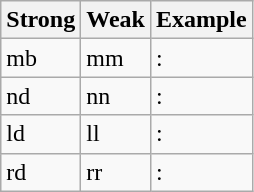<table class="wikitable">
<tr>
<th>Strong</th>
<th>Weak</th>
<th>Example</th>
</tr>
<tr>
<td>mb</td>
<td>mm</td>
<td>: </td>
</tr>
<tr>
<td>nd</td>
<td>nn</td>
<td>: </td>
</tr>
<tr>
<td>ld</td>
<td>ll</td>
<td>: </td>
</tr>
<tr>
<td>rd</td>
<td>rr</td>
<td>: </td>
</tr>
</table>
